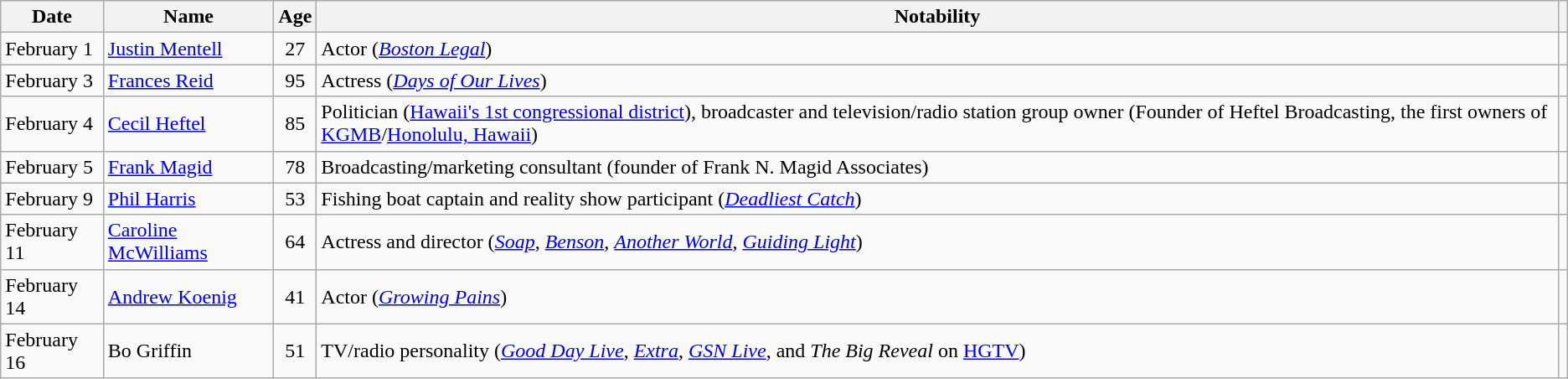<table class="wikitable sortable">
<tr ">
<th>Date</th>
<th>Name</th>
<th>Age</th>
<th>Notability</th>
<th class="unsortable"></th>
</tr>
<tr>
<td>February 1</td>
<td><a href='#'>Justin Mentell</a></td>
<td style="text-align:center;">27</td>
<td>Actor (<em><a href='#'>Boston Legal</a></em>)</td>
<td></td>
</tr>
<tr>
<td>February 3</td>
<td><a href='#'>Frances Reid</a></td>
<td style="text-align:center;">95</td>
<td>Actress (<em><a href='#'>Days of Our Lives</a></em>)</td>
<td></td>
</tr>
<tr>
<td>February 4</td>
<td><a href='#'>Cecil Heftel</a></td>
<td style="text-align:center;">85</td>
<td>Politician (<a href='#'>Hawaii's 1st congressional district</a>), broadcaster and television/radio station group owner (Founder of Heftel Broadcasting, the first owners of <a href='#'>KGMB</a>/<a href='#'>Honolulu, Hawaii</a>)</td>
<td></td>
</tr>
<tr>
<td>February 5</td>
<td><a href='#'>Frank Magid</a></td>
<td style="text-align:center;">78</td>
<td>Broadcasting/marketing consultant (founder of Frank N. Magid Associates)</td>
<td></td>
</tr>
<tr>
<td>February 9</td>
<td><a href='#'>Phil Harris</a></td>
<td style="text-align:center;">53</td>
<td>Fishing boat captain and reality show participant (<em><a href='#'>Deadliest Catch</a></em>)</td>
<td></td>
</tr>
<tr>
<td>February 11</td>
<td><a href='#'>Caroline McWilliams</a></td>
<td style="text-align:center;">64</td>
<td>Actress and director (<em><a href='#'>Soap</a></em>, <em><a href='#'>Benson</a></em>, <em><a href='#'>Another World</a></em>, <em><a href='#'>Guiding Light</a></em>)</td>
<td></td>
</tr>
<tr>
<td>February 14</td>
<td><a href='#'>Andrew Koenig</a></td>
<td style="text-align:center;">41</td>
<td>Actor (<em><a href='#'>Growing Pains</a></em>)</td>
<td></td>
</tr>
<tr>
<td>February 16</td>
<td>Bo Griffin</td>
<td style="text-align:center;">51</td>
<td>TV/radio personality (<em><a href='#'>Good Day Live</a></em>, <em><a href='#'>Extra</a></em>, <em><a href='#'>GSN Live</a></em>, and <em>The Big Reveal</em> on <a href='#'>HGTV</a>)</td>
<td></td>
</tr>
</table>
